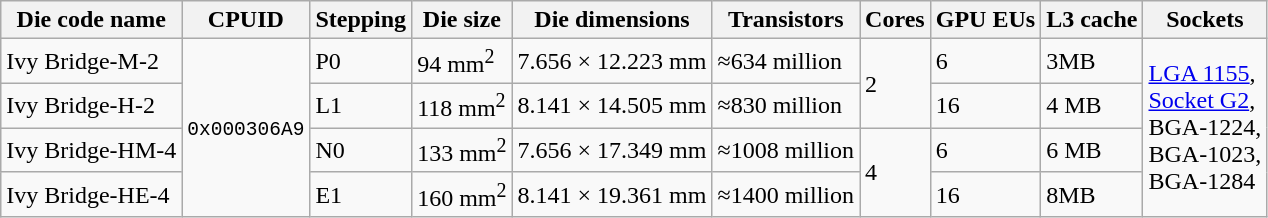<table class="wikitable sortable">
<tr>
<th>Die code name</th>
<th>CPUID</th>
<th>Stepping</th>
<th>Die size</th>
<th>Die dimensions</th>
<th>Transistors</th>
<th>Cores</th>
<th>GPU EUs</th>
<th>L3 cache</th>
<th>Sockets</th>
</tr>
<tr>
<td>Ivy Bridge-M-2</td>
<td rowspan=4><code>0x000306A9</code></td>
<td>P0</td>
<td>94 mm<sup>2</sup></td>
<td>7.656 × 12.223 mm</td>
<td>≈634 million</td>
<td rowspan="2">2</td>
<td>6</td>
<td>3MB</td>
<td rowspan="4"><a href='#'>LGA 1155</a>,<br><a href='#'>Socket G2</a>,<br>BGA-1224,<br>BGA-1023,<br>BGA-1284</td>
</tr>
<tr>
<td>Ivy Bridge-H-2</td>
<td>L1</td>
<td>118 mm<sup>2</sup></td>
<td>8.141 × 14.505 mm</td>
<td>≈830 million</td>
<td>16</td>
<td>4 MB</td>
</tr>
<tr>
<td>Ivy Bridge-HM-4</td>
<td>N0</td>
<td>133 mm<sup>2</sup></td>
<td>7.656 × 17.349 mm</td>
<td>≈1008 million</td>
<td rowspan="2">4</td>
<td>6</td>
<td>6 MB</td>
</tr>
<tr>
<td>Ivy Bridge-HE-4</td>
<td>E1</td>
<td>160 mm<sup>2</sup></td>
<td>8.141 × 19.361 mm</td>
<td>≈1400 million</td>
<td>16</td>
<td>8MB</td>
</tr>
</table>
